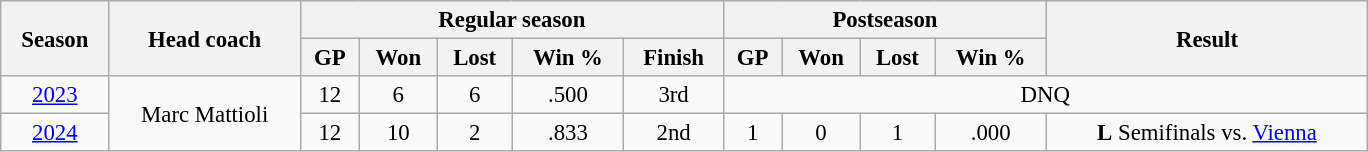<table class="wikitable" style="font-size: 95%; text-align:center; width:60em">
<tr>
<th rowspan="2">Season</th>
<th rowspan="2">Head coach</th>
<th colspan="5">Regular season</th>
<th colspan="4">Postseason</th>
<th rowspan="2">Result</th>
</tr>
<tr>
<th>GP</th>
<th>Won</th>
<th>Lost</th>
<th>Win %</th>
<th>Finish</th>
<th>GP</th>
<th>Won</th>
<th>Lost</th>
<th>Win %</th>
</tr>
<tr>
<td><a href='#'>2023</a></td>
<td rowspan="2">Marc Mattioli</td>
<td>12</td>
<td>6</td>
<td>6</td>
<td>.500</td>
<td>3rd </td>
<td colspan="5">DNQ</td>
</tr>
<tr>
<td><a href='#'>2024</a></td>
<td>12</td>
<td>10</td>
<td>2</td>
<td>.833</td>
<td>2nd </td>
<td>1</td>
<td>0</td>
<td>1</td>
<td>.000</td>
<td><strong>L</strong> Semifinals vs. <a href='#'>Vienna</a></td>
</tr>
</table>
